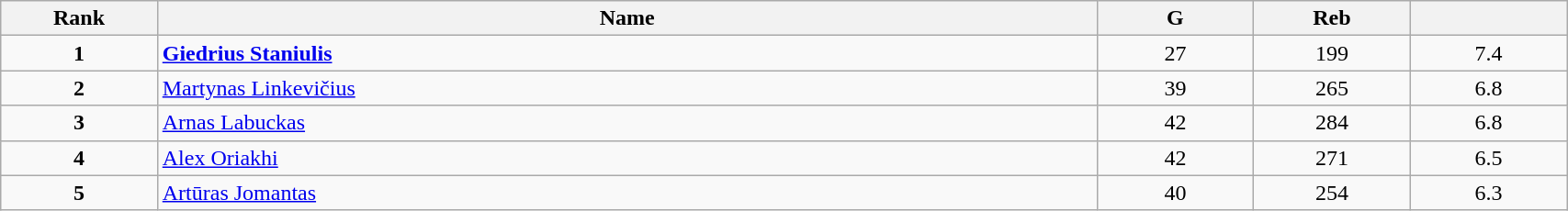<table class="wikitable" style="width:90%;">
<tr>
<th style="width:10%;">Rank</th>
<th style="width:60%;">Name</th>
<th style="width:10%;">G</th>
<th style="width:10%;">Reb</th>
<th style="width:10%;"></th>
</tr>
<tr align=center>
<td><strong>1</strong></td>
<td align=left> <strong><a href='#'>Giedrius Staniulis</a></strong></td>
<td>27</td>
<td>199</td>
<td>7.4</td>
</tr>
<tr align=center>
<td><strong>2</strong></td>
<td align=left> <a href='#'>Martynas Linkevičius</a></td>
<td>39</td>
<td>265</td>
<td>6.8</td>
</tr>
<tr align=center>
<td><strong>3</strong></td>
<td align=left> <a href='#'>Arnas Labuckas</a></td>
<td>42</td>
<td>284</td>
<td>6.8</td>
</tr>
<tr align=center>
<td><strong>4</strong></td>
<td align=left> <a href='#'>Alex Oriakhi</a></td>
<td>42</td>
<td>271</td>
<td>6.5</td>
</tr>
<tr align=center>
<td><strong>5</strong></td>
<td align=left> <a href='#'>Artūras Jomantas</a></td>
<td>40</td>
<td>254</td>
<td>6.3</td>
</tr>
</table>
